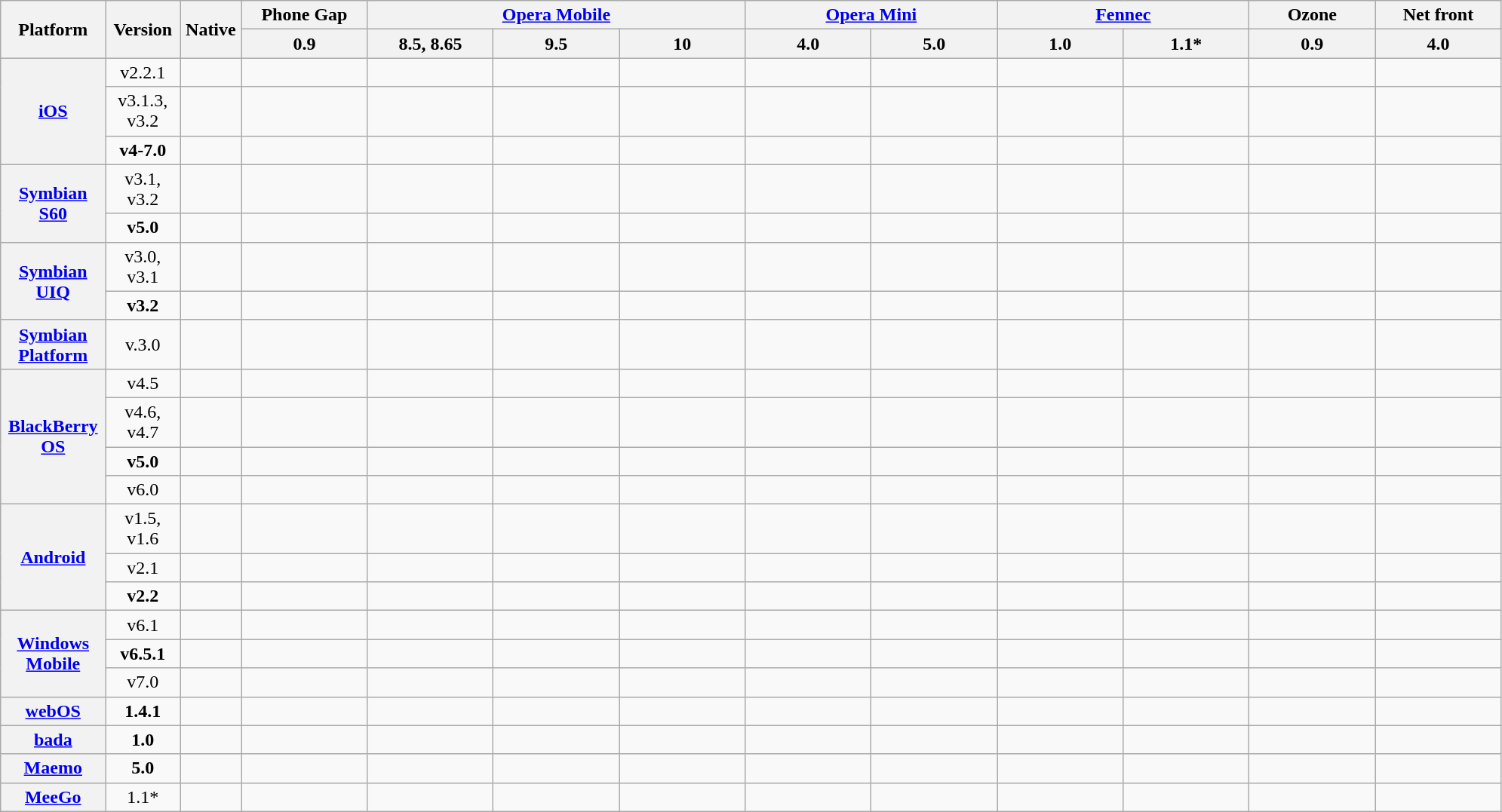<table class="wikitable sortable" style="table-layout: fixed; width: 105%; text-align: center">
<tr>
<th style="width:64pt;" rowspan="2">Platform</th>
<th style="width:44pt;" rowspan="2">Version</th>
<th style="width:35pt;" rowspan="2">Native</th>
<th>Phone Gap</th>
<th colspan="3"><a href='#'>Opera Mobile</a></th>
<th colspan="2"><a href='#'>Opera Mini</a></th>
<th colspan="2"><a href='#'>Fennec</a></th>
<th>Ozone</th>
<th>Net front</th>
</tr>
<tr>
<th>0.9</th>
<th>8.5, 8.65</th>
<th>9.5</th>
<th>10</th>
<th>4.0</th>
<th>5.0</th>
<th>1.0</th>
<th>1.1*</th>
<th>0.9</th>
<th>4.0</th>
</tr>
<tr>
<th rowspan="3"><a href='#'>iOS</a></th>
<td>v2.2.1</td>
<td></td>
<td></td>
<td></td>
<td></td>
<td></td>
<td></td>
<td></td>
<td></td>
<td></td>
<td></td>
<td></td>
</tr>
<tr>
<td>v3.1.3, v3.2</td>
<td></td>
<td></td>
<td></td>
<td></td>
<td></td>
<td></td>
<td></td>
<td></td>
<td></td>
<td></td>
<td></td>
</tr>
<tr>
<td><strong>v4-7.0</strong></td>
<td></td>
<td></td>
<td></td>
<td></td>
<td></td>
<td></td>
<td></td>
<td></td>
<td></td>
<td></td>
<td></td>
</tr>
<tr>
<th rowspan="2"><a href='#'>Symbian S60</a></th>
<td>v3.1, v3.2</td>
<td></td>
<td></td>
<td></td>
<td></td>
<td></td>
<td></td>
<td></td>
<td></td>
<td></td>
<td></td>
<td></td>
</tr>
<tr>
<td><strong>v5.0</strong></td>
<td></td>
<td></td>
<td></td>
<td></td>
<td></td>
<td></td>
<td></td>
<td></td>
<td></td>
<td></td>
<td></td>
</tr>
<tr>
<th rowspan="2"><a href='#'>Symbian UIQ</a></th>
<td>v3.0, v3.1</td>
<td></td>
<td></td>
<td></td>
<td></td>
<td></td>
<td></td>
<td></td>
<td></td>
<td></td>
<td></td>
<td></td>
</tr>
<tr>
<td><strong>v3.2</strong></td>
<td></td>
<td></td>
<td></td>
<td></td>
<td></td>
<td></td>
<td></td>
<td></td>
<td></td>
<td></td>
<td></td>
</tr>
<tr>
<th><a href='#'>Symbian Platform</a></th>
<td>v.3.0</td>
<td></td>
<td></td>
<td></td>
<td></td>
<td></td>
<td></td>
<td></td>
<td></td>
<td></td>
<td></td>
<td></td>
</tr>
<tr>
<th rowspan="4"><a href='#'>BlackBerry OS</a></th>
<td>v4.5</td>
<td></td>
<td></td>
<td></td>
<td></td>
<td></td>
<td></td>
<td></td>
<td></td>
<td></td>
<td></td>
<td></td>
</tr>
<tr>
<td>v4.6, v4.7</td>
<td></td>
<td></td>
<td></td>
<td></td>
<td></td>
<td></td>
<td></td>
<td></td>
<td></td>
<td></td>
<td></td>
</tr>
<tr>
<td><strong>v5.0</strong></td>
<td></td>
<td></td>
<td></td>
<td></td>
<td></td>
<td></td>
<td></td>
<td></td>
<td></td>
<td></td>
<td></td>
</tr>
<tr>
<td>v6.0</td>
<td></td>
<td></td>
<td></td>
<td></td>
<td></td>
<td></td>
<td></td>
<td></td>
<td></td>
<td></td>
<td></td>
</tr>
<tr>
<th rowspan="3"><a href='#'>Android</a></th>
<td>v1.5, v1.6</td>
<td></td>
<td></td>
<td></td>
<td></td>
<td></td>
<td></td>
<td></td>
<td></td>
<td></td>
<td></td>
<td></td>
</tr>
<tr>
<td>v2.1</td>
<td></td>
<td></td>
<td></td>
<td></td>
<td></td>
<td></td>
<td></td>
<td></td>
<td></td>
<td></td>
<td></td>
</tr>
<tr>
<td><strong>v2.2</strong></td>
<td></td>
<td></td>
<td></td>
<td></td>
<td></td>
<td></td>
<td></td>
<td></td>
<td></td>
<td></td>
</tr>
<tr>
<th rowspan="3"><a href='#'>Windows Mobile</a></th>
<td>v6.1</td>
<td></td>
<td></td>
<td></td>
<td></td>
<td></td>
<td></td>
<td></td>
<td></td>
<td></td>
<td></td>
<td></td>
</tr>
<tr>
<td><strong>v6.5.1</strong></td>
<td></td>
<td></td>
<td></td>
<td></td>
<td></td>
<td></td>
<td></td>
<td></td>
<td></td>
<td></td>
<td></td>
</tr>
<tr>
<td>v7.0</td>
<td></td>
<td></td>
<td></td>
<td></td>
<td></td>
<td></td>
<td></td>
<td></td>
<td></td>
<td></td>
<td></td>
</tr>
<tr>
<th><a href='#'>webOS</a></th>
<td><strong>1.4.1</strong></td>
<td></td>
<td></td>
<td></td>
<td></td>
<td></td>
<td></td>
<td></td>
<td></td>
<td></td>
<td></td>
<td></td>
</tr>
<tr>
<th><a href='#'>bada</a></th>
<td><strong>1.0</strong></td>
<td></td>
<td></td>
<td></td>
<td></td>
<td></td>
<td></td>
<td></td>
<td></td>
<td></td>
<td></td>
<td></td>
</tr>
<tr>
<th><a href='#'>Maemo</a></th>
<td><strong>5.0</strong></td>
<td></td>
<td></td>
<td></td>
<td></td>
<td></td>
<td></td>
<td></td>
<td></td>
<td></td>
<td></td>
<td></td>
</tr>
<tr>
<th><a href='#'>MeeGo</a></th>
<td>1.1*</td>
<td></td>
<td></td>
<td></td>
<td></td>
<td></td>
<td></td>
<td></td>
<td></td>
<td></td>
<td></td>
<td></td>
</tr>
</table>
